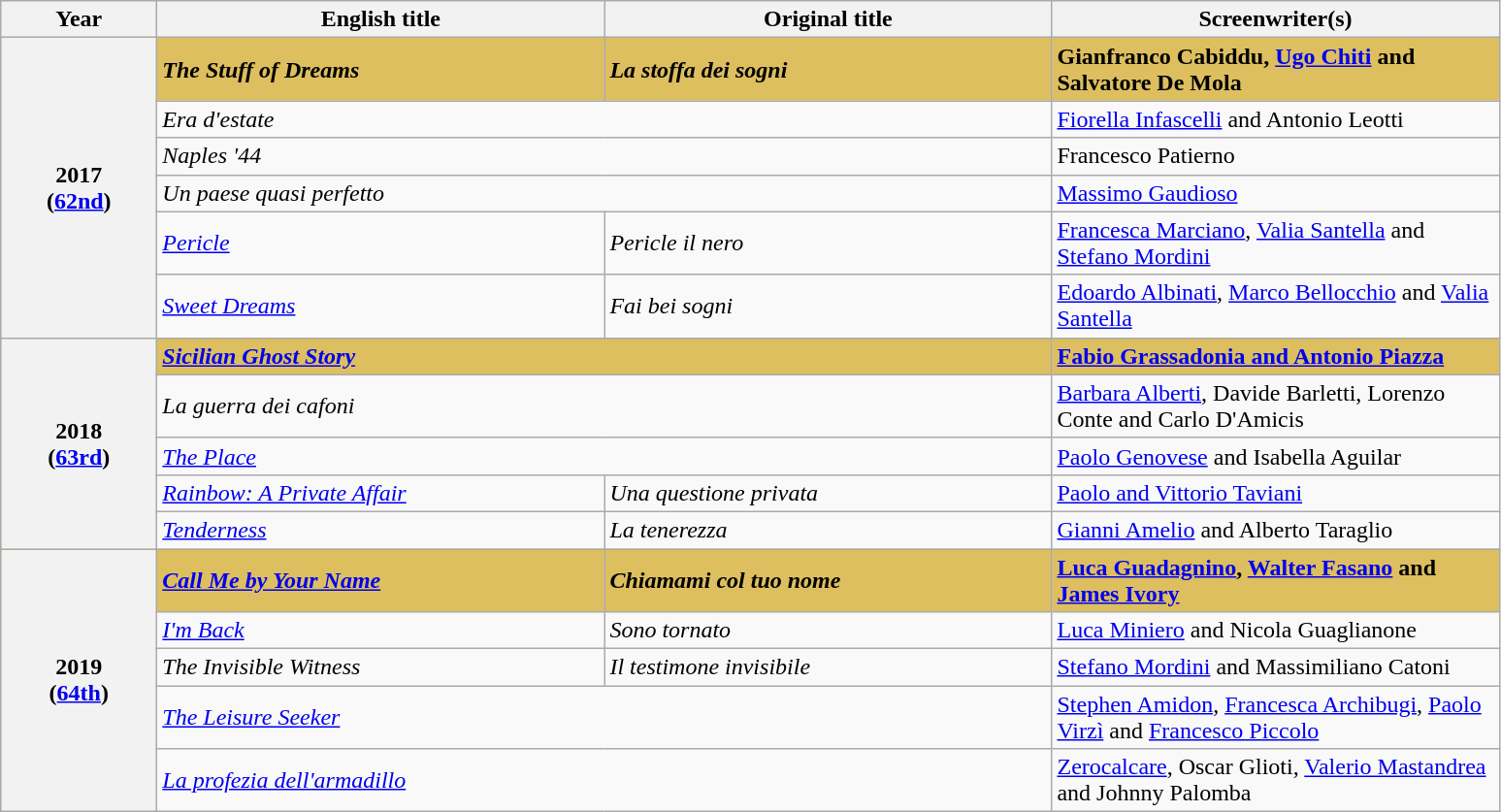<table class="wikitable">
<tr>
<th width="100">Year</th>
<th width="300">English title</th>
<th width="300">Original title</th>
<th width="300">Screenwriter(s)</th>
</tr>
<tr style="background:#DDBF5F;">
<th rowspan="6" align="center">2017<br>(<a href='#'>62nd</a>)</th>
<td><strong><em>The Stuff of Dreams</em></strong></td>
<td><strong><em>La stoffa dei sogni</em></strong></td>
<td><strong>Gianfranco Cabiddu, <a href='#'>Ugo Chiti</a> and Salvatore De Mola</strong></td>
</tr>
<tr>
<td colspan="2"><em>Era d'estate</em></td>
<td><a href='#'>Fiorella Infascelli</a> and Antonio Leotti</td>
</tr>
<tr>
<td colspan="2"><em>Naples '44</em></td>
<td>Francesco Patierno</td>
</tr>
<tr>
<td colspan="2"><em>Un paese quasi perfetto</em></td>
<td><a href='#'>Massimo Gaudioso</a></td>
</tr>
<tr>
<td><em><a href='#'>Pericle</a></em></td>
<td><em>Pericle il nero</em></td>
<td><a href='#'>Francesca Marciano</a>, <a href='#'>Valia Santella</a> and <a href='#'>Stefano Mordini</a></td>
</tr>
<tr>
<td><em><a href='#'>Sweet Dreams</a></em></td>
<td><em>Fai bei sogni</em></td>
<td><a href='#'>Edoardo Albinati</a>, <a href='#'>Marco Bellocchio</a> and <a href='#'>Valia Santella</a></td>
</tr>
<tr style="background:#DDBF5F;">
<th rowspan="5" align="center">2018<br>(<a href='#'>63rd</a>)</th>
<td colspan="2"><strong><em><a href='#'>Sicilian Ghost Story</a></em></strong></td>
<td><strong><a href='#'>Fabio Grassadonia and Antonio Piazza</a></strong></td>
</tr>
<tr>
<td colspan="2"><em>La guerra dei cafoni</em></td>
<td><a href='#'>Barbara Alberti</a>, Davide Barletti, Lorenzo Conte and Carlo D'Amicis</td>
</tr>
<tr>
<td colspan="2"><em><a href='#'>The Place</a></em></td>
<td><a href='#'>Paolo Genovese</a> and Isabella Aguilar</td>
</tr>
<tr>
<td><em><a href='#'>Rainbow: A Private Affair</a></em></td>
<td><em>Una questione privata</em></td>
<td><a href='#'>Paolo and Vittorio Taviani</a></td>
</tr>
<tr>
<td><em><a href='#'>Tenderness</a></em></td>
<td><em>La tenerezza</em></td>
<td><a href='#'>Gianni Amelio</a> and Alberto Taraglio</td>
</tr>
<tr style="background:#DDBF5F;">
<th rowspan="5" align="center">2019<br>(<a href='#'>64th</a>)</th>
<td><strong><em><a href='#'>Call Me by Your Name</a></em></strong></td>
<td><strong><em>Chiamami col tuo nome</em></strong></td>
<td><strong><a href='#'>Luca Guadagnino</a>, <a href='#'>Walter Fasano</a> and <a href='#'>James Ivory</a></strong></td>
</tr>
<tr>
<td><em><a href='#'>I'm Back</a></em></td>
<td><em>Sono tornato</em></td>
<td><a href='#'>Luca Miniero</a> and Nicola Guaglianone</td>
</tr>
<tr>
<td><em>The Invisible Witness</em></td>
<td><em>Il testimone invisibile</em></td>
<td><a href='#'>Stefano Mordini</a> and Massimiliano Catoni</td>
</tr>
<tr>
<td colspan="2"><em><a href='#'>The Leisure Seeker</a></em></td>
<td><a href='#'>Stephen Amidon</a>, <a href='#'>Francesca Archibugi</a>, <a href='#'>Paolo Virzì</a> and <a href='#'>Francesco Piccolo</a></td>
</tr>
<tr>
<td colspan="2"><em><a href='#'>La profezia dell'armadillo</a></em></td>
<td><a href='#'>Zerocalcare</a>, Oscar Glioti, <a href='#'>Valerio Mastandrea</a> and Johnny Palomba</td>
</tr>
</table>
